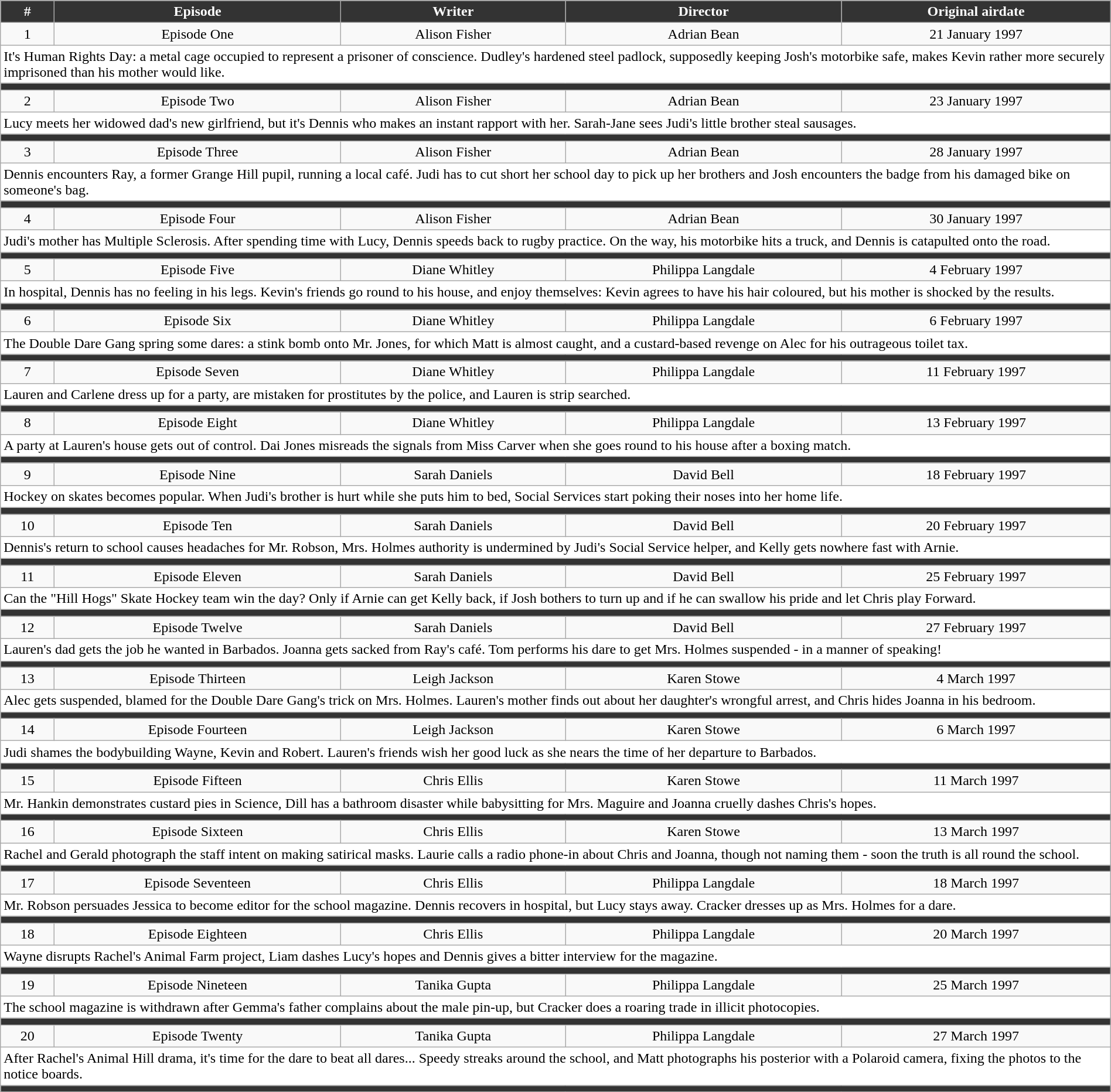<table class="wikitable" style="width:100%;">
<tr>
<th style="background-color: #333333; color:white">#</th>
<th style="background: #333333; color:white">Episode</th>
<th style="background: #333333; color:white">Writer</th>
<th style="background: #333333; color:white">Director</th>
<th style="background: #333333; color:white">Original airdate</th>
</tr>
<tr>
<td align="center">1</td>
<td align="center">Episode One</td>
<td align="center">Alison Fisher</td>
<td align="center">Adrian Bean</td>
<td align="center">21 January 1997</td>
</tr>
<tr>
<td style="background:white" colspan="5">It's Human Rights Day: a metal cage occupied to represent a prisoner of conscience. Dudley's hardened steel padlock, supposedly keeping Josh's motorbike safe, makes Kevin rather more securely imprisoned than his mother would like.</td>
</tr>
<tr style="background:#333333; height:2px">
<td colspan="5"></td>
</tr>
<tr>
<td align="center">2</td>
<td align="center">Episode Two</td>
<td align="center">Alison Fisher</td>
<td align="center">Adrian Bean</td>
<td align="center">23 January 1997</td>
</tr>
<tr>
<td style="background:white" colspan="5">Lucy meets her widowed dad's new girlfriend, but it's Dennis who makes an instant rapport with her. Sarah-Jane sees Judi's little brother steal sausages.</td>
</tr>
<tr style="background:#333333; height:2px">
<td colspan="5"></td>
</tr>
<tr>
<td align="center">3</td>
<td align="center">Episode Three</td>
<td align="center">Alison Fisher</td>
<td align="center">Adrian Bean</td>
<td align="center">28 January 1997</td>
</tr>
<tr>
<td style="background:white" colspan="5">Dennis encounters Ray, a former Grange Hill pupil, running a local café. Judi has to cut short her school day to pick up her brothers and Josh encounters the badge from his damaged bike on someone's bag.</td>
</tr>
<tr style="background:#333333; height:2px">
<td colspan="5"></td>
</tr>
<tr>
<td align="center">4</td>
<td align="center">Episode Four</td>
<td align="center">Alison Fisher</td>
<td align="center">Adrian Bean</td>
<td align="center">30 January 1997</td>
</tr>
<tr>
<td style="background:white" colspan="5">Judi's mother has Multiple Sclerosis. After spending time with Lucy, Dennis speeds back to rugby practice. On the way, his motorbike hits a truck, and Dennis is catapulted onto the road.</td>
</tr>
<tr style="background:#333333; height:2px">
<td colspan="5"></td>
</tr>
<tr>
<td align="center">5</td>
<td align="center">Episode Five</td>
<td align="center">Diane Whitley</td>
<td align="center">Philippa Langdale</td>
<td align="center">4 February 1997</td>
</tr>
<tr>
<td style="background:white" colspan="5">In hospital, Dennis has no feeling in his legs. Kevin's friends go round to his house, and enjoy themselves: Kevin agrees to have his hair coloured, but his mother is shocked by the results.</td>
</tr>
<tr style="background:#333333; height:2px">
<td colspan="5"></td>
</tr>
<tr>
<td align="center">6</td>
<td align="center">Episode Six</td>
<td align="center">Diane Whitley</td>
<td align="center">Philippa Langdale</td>
<td align="center">6 February 1997</td>
</tr>
<tr>
<td style="background:white" colspan="5">The Double Dare Gang spring some dares: a stink bomb onto Mr. Jones, for which Matt is almost caught, and a custard-based revenge on Alec for his outrageous toilet tax.</td>
</tr>
<tr style="background:#333333; height:2px">
<td colspan="5"></td>
</tr>
<tr>
<td align="center">7</td>
<td align="center">Episode Seven</td>
<td align="center">Diane Whitley</td>
<td align="center">Philippa Langdale</td>
<td align="center">11 February 1997</td>
</tr>
<tr>
<td style="background:white" colspan="5">Lauren and Carlene dress up for a party, are mistaken for prostitutes by the police, and Lauren is strip searched.</td>
</tr>
<tr style="background:#333333; height:2px">
<td colspan="5"></td>
</tr>
<tr>
<td align="center">8</td>
<td align="center">Episode Eight</td>
<td align="center">Diane Whitley</td>
<td align="center">Philippa Langdale</td>
<td align="center">13 February 1997</td>
</tr>
<tr>
<td style="background:white" colspan="5">A party at Lauren's house gets out of control. Dai Jones misreads the signals from Miss Carver when she goes round to his house after a boxing match.</td>
</tr>
<tr style="background:#333333; height:2px">
<td colspan="5"></td>
</tr>
<tr>
<td align="center">9</td>
<td align="center">Episode Nine</td>
<td align="center">Sarah Daniels</td>
<td align="center">David Bell</td>
<td align="center">18 February 1997</td>
</tr>
<tr>
<td style="background:white" colspan="5">Hockey on skates becomes popular. When Judi's brother is hurt while she puts him to bed, Social Services start poking their noses into her home life.</td>
</tr>
<tr style="background:#333333; height:2px">
<td colspan="5"></td>
</tr>
<tr>
<td align="center">10</td>
<td align="center">Episode Ten</td>
<td align="center">Sarah Daniels</td>
<td align="center">David Bell</td>
<td align="center">20 February 1997</td>
</tr>
<tr>
<td style="background:white" colspan="5">Dennis's return to school causes headaches for Mr. Robson, Mrs. Holmes authority is undermined by Judi's Social Service helper, and Kelly gets nowhere fast with Arnie.</td>
</tr>
<tr style="background:#333333; height:2px">
<td colspan="5"></td>
</tr>
<tr>
<td align="center">11</td>
<td align="center">Episode Eleven</td>
<td align="center">Sarah Daniels</td>
<td align="center">David Bell</td>
<td align="center">25 February 1997</td>
</tr>
<tr>
<td style="background:white" colspan="5">Can the "Hill Hogs" Skate Hockey team win the day? Only if Arnie can get Kelly back, if Josh bothers to turn up and if he can swallow his pride and let Chris play Forward.</td>
</tr>
<tr style="background:#333333; height:2px">
<td colspan="5"></td>
</tr>
<tr>
<td align="center">12</td>
<td align="center">Episode Twelve</td>
<td align="center">Sarah Daniels</td>
<td align="center">David Bell</td>
<td align="center">27 February 1997</td>
</tr>
<tr>
<td style="background:white" colspan="5">Lauren's dad gets the job he wanted in Barbados. Joanna gets sacked from Ray's café. Tom performs his dare to get Mrs. Holmes suspended - in a manner of speaking!</td>
</tr>
<tr style="background:#333333; height:2px">
<td colspan="5"></td>
</tr>
<tr>
<td align="center">13</td>
<td align="center">Episode Thirteen</td>
<td align="center">Leigh Jackson</td>
<td align="center">Karen Stowe</td>
<td align="center">4 March 1997</td>
</tr>
<tr>
<td style="background:white" colspan="5">Alec gets suspended, blamed for the Double Dare Gang's trick on Mrs. Holmes. Lauren's mother finds out about her daughter's wrongful arrest, and Chris hides Joanna in his bedroom.</td>
</tr>
<tr style="background:#333333; height:2px">
<td colspan="5"></td>
</tr>
<tr>
<td align="center">14</td>
<td align="center">Episode Fourteen</td>
<td align="center">Leigh Jackson</td>
<td align="center">Karen Stowe</td>
<td align="center">6 March 1997</td>
</tr>
<tr>
<td style="background:white" colspan="5">Judi shames the bodybuilding Wayne, Kevin and Robert. Lauren's friends wish her good luck as she nears the time of her departure to Barbados.</td>
</tr>
<tr style="background:#333333; height:2px">
<td colspan="5"></td>
</tr>
<tr>
<td align="center">15</td>
<td align="center">Episode Fifteen</td>
<td align="center">Chris Ellis</td>
<td align="center">Karen Stowe</td>
<td align="center">11 March 1997</td>
</tr>
<tr>
<td style="background:white" colspan="5">Mr. Hankin demonstrates custard pies in Science, Dill has a bathroom disaster while babysitting for Mrs. Maguire and Joanna cruelly dashes Chris's hopes.</td>
</tr>
<tr style="background:#333333; height:2px">
<td colspan="5"></td>
</tr>
<tr>
<td align="center">16</td>
<td align="center">Episode Sixteen</td>
<td align="center">Chris Ellis</td>
<td align="center">Karen Stowe</td>
<td align="center">13 March 1997</td>
</tr>
<tr>
<td style="background:white" colspan="5">Rachel and Gerald photograph the staff intent on making satirical masks. Laurie calls a radio phone-in about Chris and Joanna, though not naming them - soon the truth is all round the school.</td>
</tr>
<tr style="background:#333333; height:2px">
<td colspan="5"></td>
</tr>
<tr>
<td align="center">17</td>
<td align="center">Episode Seventeen</td>
<td align="center">Chris Ellis</td>
<td align="center">Philippa Langdale</td>
<td align="center">18 March 1997</td>
</tr>
<tr>
<td style="background:white" colspan="5">Mr. Robson persuades Jessica to become editor for the school magazine. Dennis recovers in hospital, but Lucy stays away. Cracker dresses up as Mrs. Holmes for a dare.</td>
</tr>
<tr style="background:#333333; height:2px">
<td colspan="5"></td>
</tr>
<tr>
<td align="center">18</td>
<td align="center">Episode Eighteen</td>
<td align="center">Chris Ellis</td>
<td align="center">Philippa Langdale</td>
<td align="center">20 March 1997</td>
</tr>
<tr>
<td style="background:white" colspan="5">Wayne disrupts Rachel's Animal Farm project, Liam dashes Lucy's hopes and Dennis gives a bitter interview for the magazine.</td>
</tr>
<tr style="background:#333333; height:2px">
<td colspan="5"></td>
</tr>
<tr>
<td align="center">19</td>
<td align="center">Episode Nineteen</td>
<td align="center">Tanika Gupta</td>
<td align="center">Philippa Langdale</td>
<td align="center">25 March 1997</td>
</tr>
<tr>
<td style="background:white" colspan="5">The school magazine is withdrawn after Gemma's father complains about the male pin-up, but Cracker does a roaring trade in illicit photocopies.</td>
</tr>
<tr style="background:#333333; height:2px">
<td colspan="5"></td>
</tr>
<tr>
<td align="center">20</td>
<td align="center">Episode Twenty</td>
<td align="center">Tanika Gupta</td>
<td align="center">Philippa Langdale</td>
<td align="center">27 March 1997</td>
</tr>
<tr>
<td style="background:white" colspan="5">After Rachel's Animal Hill drama, it's time for the dare to beat all dares... Speedy streaks around the school, and Matt photographs his posterior with a Polaroid camera, fixing the photos to the notice boards.</td>
</tr>
<tr style="background:#333333; height:2px">
<td colspan="5"></td>
</tr>
</table>
